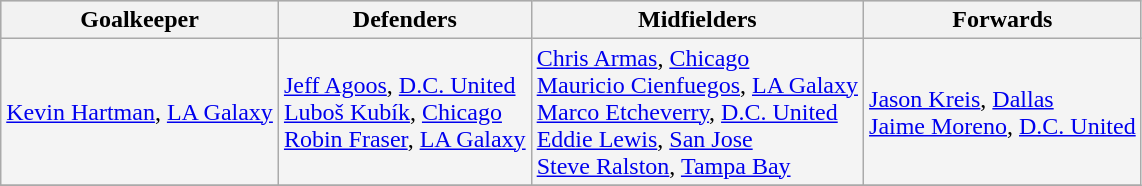<table class="wikitable">
<tr style="background:#cccccc;">
<th>Goalkeeper</th>
<th>Defenders</th>
<th>Midfielders</th>
<th>Forwards</th>
</tr>
<tr style="background:#f4f4f4;">
<td> <a href='#'>Kevin Hartman</a>, <a href='#'>LA Galaxy</a></td>
<td> <a href='#'>Jeff Agoos</a>, <a href='#'>D.C. United</a><br> <a href='#'>Luboš Kubík</a>, <a href='#'>Chicago</a><br> <a href='#'>Robin Fraser</a>, <a href='#'>LA Galaxy</a></td>
<td> <a href='#'>Chris Armas</a>, <a href='#'>Chicago</a><br> <a href='#'>Mauricio Cienfuegos</a>, <a href='#'>LA Galaxy</a><br> <a href='#'>Marco Etcheverry</a>, <a href='#'>D.C. United</a><br> <a href='#'>Eddie Lewis</a>, <a href='#'>San Jose</a><br> <a href='#'>Steve Ralston</a>, <a href='#'>Tampa Bay</a></td>
<td> <a href='#'>Jason Kreis</a>, <a href='#'>Dallas</a><br> <a href='#'>Jaime Moreno</a>, <a href='#'>D.C. United</a></td>
</tr>
<tr style="background:#f4f4f4;">
</tr>
</table>
